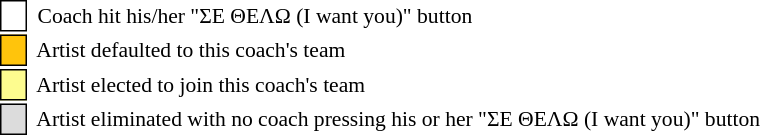<table class="toccolours" style="font-size: 90%; white-space: nowrap;">
<tr>
<td style="background-color:white; border: 1px solid black;"> <strong></strong> </td>
<td> Coach hit his/her "ΣΕ ΘΕΛΩ (I want you)" button</td>
</tr>
<tr>
<td style="background-color:#FFC40C; border: 1px solid black">    </td>
<td> Artist defaulted to this coach's team</td>
</tr>
<tr>
<td style="background-color:#fdfc8f; border: 1px solid black;">    </td>
<td style="padding-right: 8px"> Artist elected to join this coach's team</td>
</tr>
<tr>
<td style="background-color:#DCDCDC; border: 1px solid black">    </td>
<td> Artist eliminated with no coach pressing his or her "ΣΕ ΘΕΛΩ (I want you)" button</td>
</tr>
<tr>
</tr>
</table>
